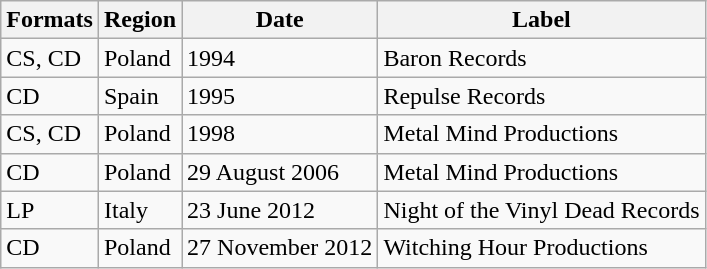<table class="wikitable plainrowheaders">
<tr>
<th scope="col">Formats</th>
<th scope="col">Region</th>
<th scope="col">Date</th>
<th scope="col">Label</th>
</tr>
<tr>
<td>CS, CD</td>
<td>Poland</td>
<td>1994</td>
<td>Baron Records</td>
</tr>
<tr>
<td>CD</td>
<td>Spain</td>
<td>1995</td>
<td>Repulse Records</td>
</tr>
<tr>
<td>CS, CD</td>
<td>Poland</td>
<td>1998</td>
<td>Metal Mind Productions</td>
</tr>
<tr>
<td>CD</td>
<td>Poland</td>
<td>29 August 2006</td>
<td>Metal Mind Productions</td>
</tr>
<tr>
<td>LP</td>
<td>Italy</td>
<td>23 June 2012</td>
<td>Night of the Vinyl Dead Records</td>
</tr>
<tr>
<td>CD</td>
<td>Poland</td>
<td>27 November 2012</td>
<td>Witching Hour Productions</td>
</tr>
</table>
